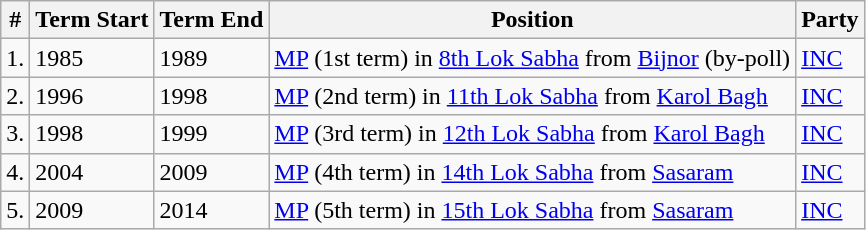<table class="wikitable sortable">
<tr>
<th>#</th>
<th>Term Start</th>
<th>Term End</th>
<th>Position</th>
<th>Party</th>
</tr>
<tr>
<td>1.</td>
<td>1985</td>
<td>1989</td>
<td><a href='#'>MP</a> (1st term) in <a href='#'>8th Lok Sabha</a> from <a href='#'>Bijnor</a> (by-poll)</td>
<td><a href='#'>INC</a></td>
</tr>
<tr>
<td>2.</td>
<td>1996</td>
<td>1998</td>
<td><a href='#'>MP</a> (2nd term) in <a href='#'>11th Lok Sabha</a> from <a href='#'>Karol Bagh</a></td>
<td><a href='#'>INC</a></td>
</tr>
<tr>
<td>3.</td>
<td>1998</td>
<td>1999</td>
<td><a href='#'>MP</a> (3rd term) in <a href='#'>12th Lok Sabha</a> from <a href='#'>Karol Bagh</a></td>
<td><a href='#'>INC</a></td>
</tr>
<tr>
<td>4.</td>
<td>2004</td>
<td>2009</td>
<td><a href='#'>MP</a> (4th term) in <a href='#'>14th Lok Sabha</a> from <a href='#'>Sasaram</a></td>
<td><a href='#'>INC</a></td>
</tr>
<tr>
<td>5.</td>
<td>2009</td>
<td>2014</td>
<td><a href='#'>MP</a> (5th term) in <a href='#'>15th Lok Sabha</a> from <a href='#'>Sasaram</a></td>
<td><a href='#'>INC</a></td>
</tr>
</table>
